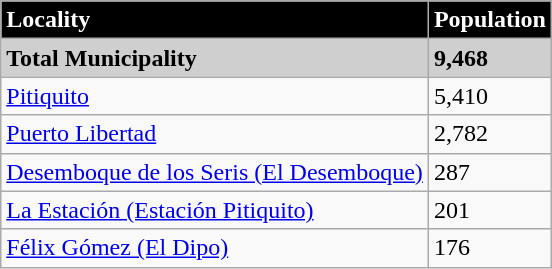<table class="wikitable">
<tr style="background:#000000; color:#FFFFFF;">
<td><strong>Locality</strong></td>
<td><strong>Population</strong></td>
</tr>
<tr style="background:#CFCFCF;">
<td><strong>Total Municipality</strong></td>
<td><strong>9,468</strong></td>
</tr>
<tr>
<td><a href='#'>Pitiquito</a></td>
<td>5,410</td>
</tr>
<tr>
<td><a href='#'>Puerto Libertad</a></td>
<td>2,782</td>
</tr>
<tr>
<td><a href='#'>Desemboque de los Seris (El Desemboque)</a></td>
<td>287</td>
</tr>
<tr>
<td><a href='#'>La Estación (Estación Pitiquito)</a></td>
<td>201</td>
</tr>
<tr>
<td><a href='#'>Félix Gómez (El Dipo)</a></td>
<td>176</td>
</tr>
</table>
